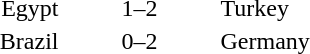<table style="text-align:center">
<tr>
<th width=200></th>
<th width=100></th>
<th width=200></th>
</tr>
<tr>
<td align=right>Egypt</td>
<td>1–2</td>
<td align=left>Turkey</td>
</tr>
<tr>
<td align=right>Brazil</td>
<td>0–2</td>
<td align=left>Germany</td>
</tr>
<tr>
</tr>
</table>
